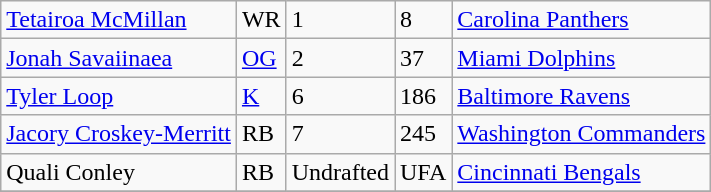<table class="wikitable" text-align:center;>
<tr>
<td><a href='#'>Tetairoa McMillan</a></td>
<td>WR</td>
<td>1</td>
<td>8</td>
<td><a href='#'>Carolina Panthers</a></td>
</tr>
<tr>
<td><a href='#'>Jonah Savaiinaea</a></td>
<td><a href='#'>OG</a></td>
<td>2</td>
<td>37</td>
<td><a href='#'>Miami Dolphins</a></td>
</tr>
<tr>
<td><a href='#'>Tyler Loop</a></td>
<td><a href='#'>K</a></td>
<td>6</td>
<td>186</td>
<td><a href='#'>Baltimore Ravens</a></td>
</tr>
<tr>
<td><a href='#'>Jacory Croskey-Merritt</a></td>
<td>RB</td>
<td>7</td>
<td>245</td>
<td><a href='#'>Washington Commanders</a></td>
</tr>
<tr>
<td>Quali Conley</td>
<td>RB</td>
<td>Undrafted</td>
<td>UFA</td>
<td><a href='#'>Cincinnati Bengals</a></td>
</tr>
<tr>
</tr>
</table>
